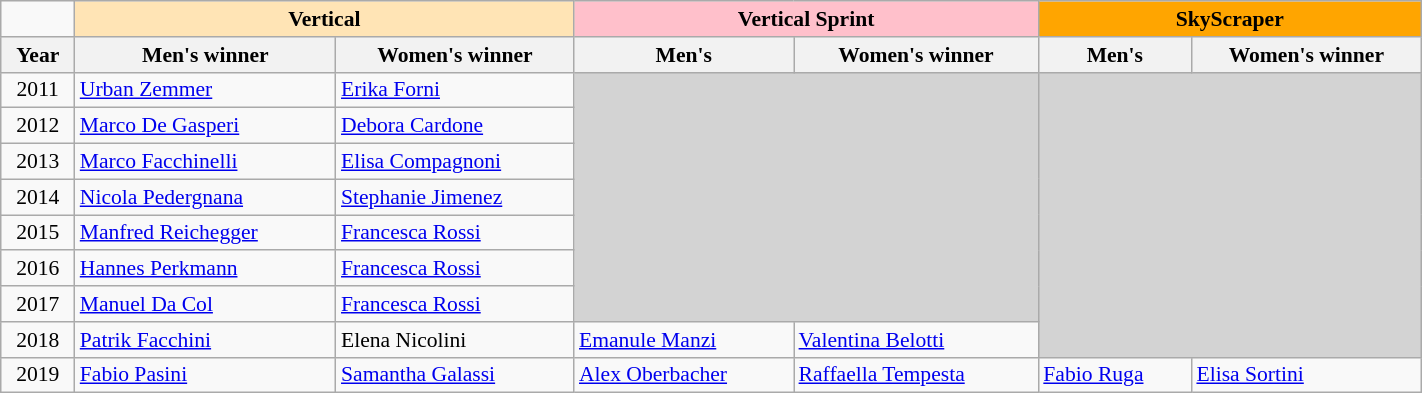<table class="wikitable" style="width:75%; font-size:90%; text-align:left;">
<tr>
<td></td>
<td align=center colspan=2 bgcolor=Moccasin><strong>Vertical</strong></td>
<td align=center colspan=2 bgcolor=pink><strong>Vertical Sprint</strong></td>
<td align=center colspan=2 bgcolor=orange><strong>SkyScraper</strong></td>
</tr>
<tr>
<th>Year</th>
<th>Men's winner</th>
<th>Women's winner</th>
<th>Men's</th>
<th>Women's winner</th>
<th>Men's</th>
<th>Women's winner</th>
</tr>
<tr>
<td align=center>2011</td>
<td><a href='#'>Urban Zemmer</a></td>
<td><a href='#'>Erika Forni</a></td>
<td colspan=2 rowspan=7 bgcolor=lightgrey></td>
<td colspan=2 rowspan=8 bgcolor=lightgrey></td>
</tr>
<tr>
<td align=center>2012</td>
<td><a href='#'>Marco De Gasperi</a></td>
<td><a href='#'>Debora Cardone</a></td>
</tr>
<tr>
<td align=center>2013</td>
<td><a href='#'>Marco Facchinelli</a></td>
<td><a href='#'>Elisa Compagnoni</a></td>
</tr>
<tr>
<td align=center>2014</td>
<td><a href='#'>Nicola Pedergnana</a></td>
<td><a href='#'>Stephanie Jimenez</a></td>
</tr>
<tr>
<td align=center>2015</td>
<td><a href='#'>Manfred Reichegger</a></td>
<td><a href='#'>Francesca Rossi</a></td>
</tr>
<tr>
<td align=center>2016</td>
<td><a href='#'>Hannes Perkmann</a></td>
<td><a href='#'>Francesca Rossi</a></td>
</tr>
<tr>
<td align=center>2017</td>
<td><a href='#'>Manuel Da Col</a></td>
<td><a href='#'>Francesca Rossi</a></td>
</tr>
<tr>
<td align=center>2018</td>
<td><a href='#'>Patrik Facchini</a></td>
<td>Elena Nicolini</td>
<td><a href='#'>Emanule Manzi</a></td>
<td><a href='#'>Valentina Belotti</a></td>
</tr>
<tr>
<td align=center>2019</td>
<td><a href='#'>Fabio Pasini</a></td>
<td><a href='#'>Samantha Galassi</a></td>
<td><a href='#'>Alex Oberbacher</a></td>
<td><a href='#'>Raffaella Tempesta</a></td>
<td><a href='#'>Fabio Ruga</a></td>
<td><a href='#'>Elisa Sortini</a></td>
</tr>
</table>
